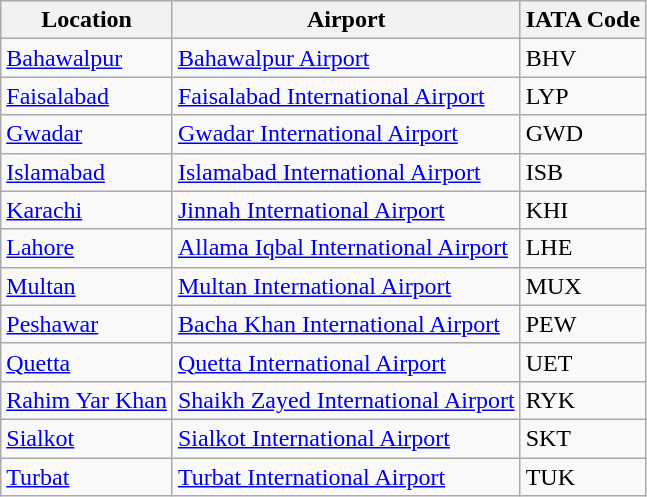<table class="wikitable">
<tr>
<th>Location</th>
<th>Airport</th>
<th>IATA Code</th>
</tr>
<tr>
<td><a href='#'>Bahawalpur</a></td>
<td><a href='#'>Bahawalpur Airport</a></td>
<td>BHV</td>
</tr>
<tr>
<td><a href='#'>Faisalabad</a></td>
<td><a href='#'>Faisalabad International Airport</a></td>
<td>LYP</td>
</tr>
<tr>
<td><a href='#'>Gwadar</a></td>
<td><a href='#'>Gwadar International Airport</a></td>
<td>GWD</td>
</tr>
<tr>
<td><a href='#'>Islamabad</a></td>
<td><a href='#'>Islamabad International Airport</a></td>
<td>ISB</td>
</tr>
<tr>
<td><a href='#'>Karachi</a></td>
<td><a href='#'>Jinnah International Airport</a></td>
<td>KHI</td>
</tr>
<tr>
<td><a href='#'>Lahore</a></td>
<td><a href='#'>Allama Iqbal International Airport</a></td>
<td>LHE</td>
</tr>
<tr>
<td><a href='#'>Multan</a></td>
<td><a href='#'>Multan International Airport</a></td>
<td>MUX</td>
</tr>
<tr>
<td><a href='#'>Peshawar</a></td>
<td><a href='#'>Bacha Khan International Airport</a></td>
<td>PEW</td>
</tr>
<tr>
<td><a href='#'>Quetta</a></td>
<td><a href='#'>Quetta International Airport</a></td>
<td>UET</td>
</tr>
<tr>
<td><a href='#'>Rahim Yar Khan</a></td>
<td><a href='#'>Shaikh Zayed International Airport</a></td>
<td>RYK</td>
</tr>
<tr>
<td><a href='#'>Sialkot</a></td>
<td><a href='#'>Sialkot International Airport</a></td>
<td>SKT</td>
</tr>
<tr>
<td><a href='#'>Turbat</a></td>
<td><a href='#'>Turbat International Airport</a></td>
<td>TUK</td>
</tr>
</table>
